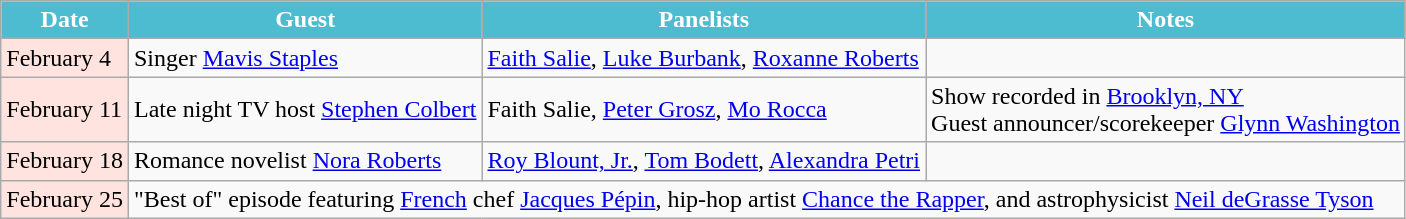<table class="wikitable">
<tr>
<th style="background:#4DBCD0;color:#FFFFFF;">Date</th>
<th style="background:#4DBCD0;color:#FFFFFF;">Guest</th>
<th style="background:#4DBCD0;color:#FFFFFF;">Panelists</th>
<th style="background:#4DBCD0;color:#FFFFFF;">Notes</th>
</tr>
<tr>
<td style="background:#FFE3DF;color:#000000;">February 4</td>
<td>Singer <a href='#'>Mavis Staples</a></td>
<td><a href='#'>Faith Salie</a>, <a href='#'>Luke Burbank</a>, <a href='#'>Roxanne Roberts</a></td>
<td></td>
</tr>
<tr>
<td style="background:#FFE3DF;color:#000000;">February 11</td>
<td>Late night TV host <a href='#'>Stephen Colbert</a></td>
<td>Faith Salie, <a href='#'>Peter Grosz</a>, <a href='#'>Mo Rocca</a></td>
<td>Show recorded in <a href='#'>Brooklyn, NY</a> <br>Guest announcer/scorekeeper <a href='#'>Glynn Washington</a></td>
</tr>
<tr>
<td style="background:#FFE3DF;color:#000000;">February 18</td>
<td>Romance novelist <a href='#'>Nora Roberts</a></td>
<td><a href='#'>Roy Blount, Jr.</a>, <a href='#'>Tom Bodett</a>, <a href='#'>Alexandra Petri</a></td>
<td></td>
</tr>
<tr>
<td style="background:#FFE3DF;color:#000000;">February 25</td>
<td colspan="3">"Best of" episode featuring <a href='#'>French</a> chef <a href='#'>Jacques Pépin</a>, hip-hop artist <a href='#'>Chance the Rapper</a>, and astrophysicist <a href='#'>Neil deGrasse Tyson</a></td>
</tr>
</table>
